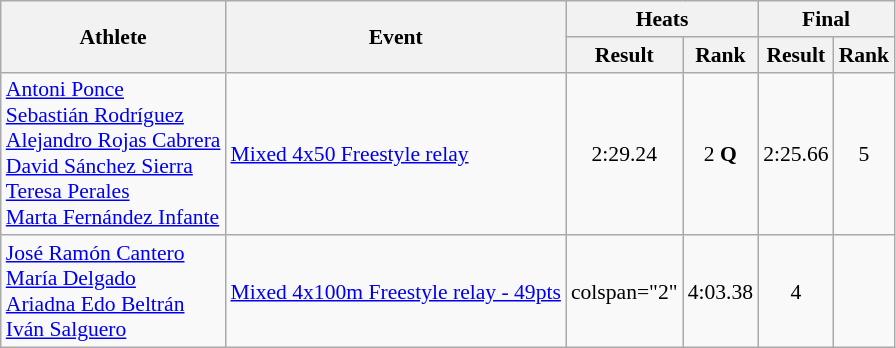<table class=wikitable style="font-size:90%">
<tr>
<th rowspan="2">Athlete</th>
<th rowspan="2">Event</th>
<th colspan="2">Heats</th>
<th colspan="2">Final</th>
</tr>
<tr>
<th>Result</th>
<th>Rank</th>
<th>Result</th>
<th>Rank</th>
</tr>
<tr align=center>
<td align=left><a href='#'>Antoni Ponce</a><br><a href='#'>Sebastián Rodríguez</a><br><a href='#'>Alejandro Rojas Cabrera</a><br><a href='#'>David Sánchez Sierra</a><br><a href='#'>Teresa Perales</a><br><a href='#'>Marta Fernández Infante</a></td>
<td align=left><a href='#'>Mixed 4x50 Freestyle relay</a></td>
<td>2:29.24</td>
<td>2 <strong>Q</strong></td>
<td>2:25.66</td>
<td>5</td>
</tr>
<tr align=center>
<td align=left><a href='#'>José Ramón Cantero</a><br><a href='#'>María Delgado</a><br><a href='#'>Ariadna Edo Beltrán</a><br><a href='#'>Iván Salguero</a></td>
<td align=left><a href='#'>Mixed 4x100m Freestyle relay - 49pts</a></td>
<td>colspan="2" </td>
<td>4:03.38</td>
<td>4</td>
</tr>
</table>
